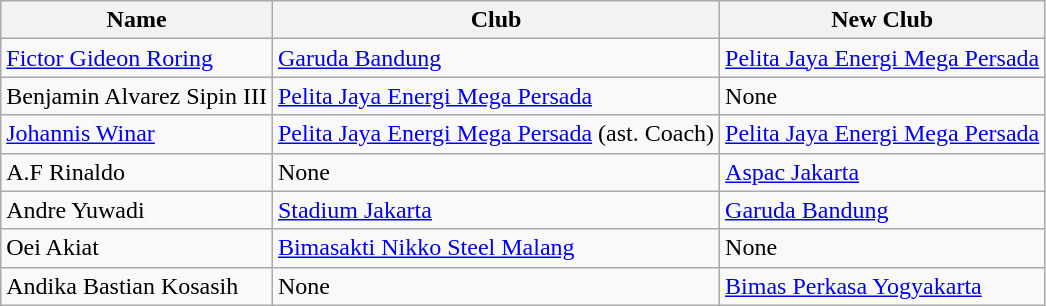<table class="wikitable">
<tr>
<th>Name</th>
<th>Club</th>
<th>New Club</th>
</tr>
<tr>
<td><a href='#'>Fictor Gideon Roring</a></td>
<td><a href='#'>Garuda Bandung</a></td>
<td><a href='#'>Pelita Jaya Energi Mega Persada</a></td>
</tr>
<tr>
<td>Benjamin Alvarez Sipin III</td>
<td><a href='#'>Pelita Jaya Energi Mega Persada</a></td>
<td>None</td>
</tr>
<tr>
<td><a href='#'>Johannis Winar</a></td>
<td><a href='#'>Pelita Jaya Energi Mega Persada</a> (ast. Coach)</td>
<td><a href='#'>Pelita Jaya Energi Mega Persada</a></td>
</tr>
<tr>
<td>A.F Rinaldo</td>
<td>None</td>
<td><a href='#'>Aspac Jakarta</a></td>
</tr>
<tr>
<td>Andre Yuwadi</td>
<td><a href='#'>Stadium Jakarta</a></td>
<td><a href='#'>Garuda Bandung</a></td>
</tr>
<tr>
<td>Oei Akiat</td>
<td><a href='#'>Bimasakti Nikko Steel Malang</a></td>
<td>None</td>
</tr>
<tr>
<td>Andika Bastian Kosasih</td>
<td>None</td>
<td><a href='#'>Bimas Perkasa Yogyakarta</a></td>
</tr>
</table>
